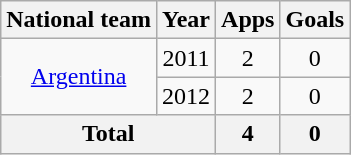<table class="wikitable" style="text-align:center">
<tr>
<th>National team</th>
<th>Year</th>
<th>Apps</th>
<th>Goals</th>
</tr>
<tr>
<td rowspan=2 valign="center"><a href='#'>Argentina</a></td>
<td>2011</td>
<td>2</td>
<td>0</td>
</tr>
<tr>
<td>2012</td>
<td>2</td>
<td>0</td>
</tr>
<tr>
<th colspan=2>Total</th>
<th>4</th>
<th>0</th>
</tr>
</table>
